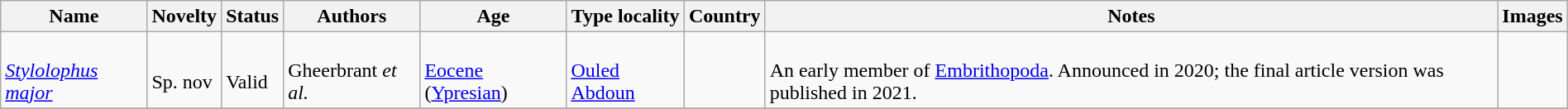<table class="wikitable sortable" align="center" width="100%">
<tr>
<th>Name</th>
<th>Novelty</th>
<th>Status</th>
<th>Authors</th>
<th>Age</th>
<th>Type locality</th>
<th>Country</th>
<th>Notes</th>
<th>Images</th>
</tr>
<tr>
<td><br><em><a href='#'>Stylolophus major</a></em></td>
<td><br>Sp. nov</td>
<td><br>Valid</td>
<td><br>Gheerbrant <em>et al.</em></td>
<td><br><a href='#'>Eocene</a> (<a href='#'>Ypresian</a>)</td>
<td><br><a href='#'>Ouled Abdoun</a></td>
<td><br></td>
<td><br>An early member of <a href='#'>Embrithopoda</a>. Announced in 2020; the final article version was published in 2021.</td>
<td></td>
</tr>
<tr>
</tr>
</table>
